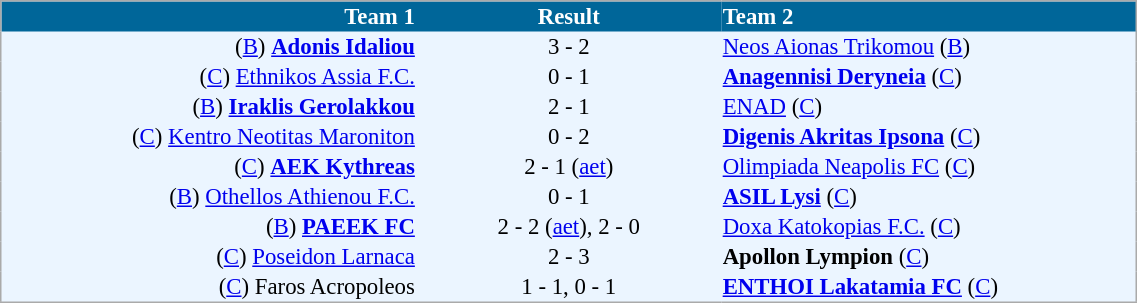<table cellspacing="0" style="background: #EBF5FF; border: 1px #aaa solid; border-collapse: collapse; font-size: 95%;" width=60%>
<tr bgcolor=#006699 style="color:white;">
<th width=30% align="right">Team 1</th>
<th width=22% align="center">Result</th>
<th width=30% align="left">Team 2</th>
</tr>
<tr>
<td align=right>(<a href='#'>B</a>) <strong><a href='#'>Adonis Idaliou</a></strong></td>
<td align=center>3 - 2</td>
<td align=left><a href='#'>Neos Aionas Trikomou</a> (<a href='#'>B</a>)</td>
</tr>
<tr>
<td align=right>(<a href='#'>C</a>) <a href='#'>Ethnikos Assia F.C.</a></td>
<td align=center>0 - 1</td>
<td align=left><strong><a href='#'>Anagennisi Deryneia</a></strong> (<a href='#'>C</a>)</td>
</tr>
<tr>
<td align=right>(<a href='#'>B</a>) <strong><a href='#'>Iraklis Gerolakkou</a></strong></td>
<td align=center>2 - 1</td>
<td align=left><a href='#'>ENAD</a> (<a href='#'>C</a>)</td>
</tr>
<tr>
<td align=right>(<a href='#'>C</a>) <a href='#'>Kentro Neotitas Maroniton</a></td>
<td align=center>0 - 2</td>
<td align=left><strong><a href='#'>Digenis Akritas Ipsona</a></strong> (<a href='#'>C</a>)</td>
</tr>
<tr>
<td align=right>(<a href='#'>C</a>) <strong><a href='#'>AEK Kythreas</a></strong></td>
<td align=center>2 - 1 (<a href='#'>aet</a>)</td>
<td align=left><a href='#'>Olimpiada Neapolis FC</a> (<a href='#'>C</a>)</td>
</tr>
<tr>
<td align=right>(<a href='#'>B</a>) <a href='#'>Othellos Athienou F.C.</a></td>
<td align=center>0 - 1</td>
<td align=left><strong><a href='#'>ASIL Lysi</a></strong> (<a href='#'>C</a>)</td>
</tr>
<tr>
<td align=right>(<a href='#'>B</a>) <strong><a href='#'>PAEEK FC</a></strong></td>
<td align=center>2 - 2 (<a href='#'>aet</a>), 2 - 0</td>
<td align=left><a href='#'>Doxa Katokopias F.C.</a> (<a href='#'>C</a>)</td>
</tr>
<tr>
<td align=right>(<a href='#'>C</a>) <a href='#'>Poseidon Larnaca</a></td>
<td align=center>2 - 3</td>
<td align=left><strong>Apollon Lympion</strong> (<a href='#'>C</a>)</td>
</tr>
<tr>
<td align=right>(<a href='#'>C</a>) Faros Acropoleos</td>
<td align=center>1 - 1, 0 - 1</td>
<td align=left><strong><a href='#'>ENTHOI Lakatamia FC</a></strong> (<a href='#'>C</a>)</td>
</tr>
<tr>
</tr>
</table>
